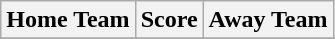<table class="wikitable" style="text-align: center">
<tr>
<th>Home Team</th>
<th>Score</th>
<th>Away Team</th>
</tr>
<tr>
</tr>
</table>
